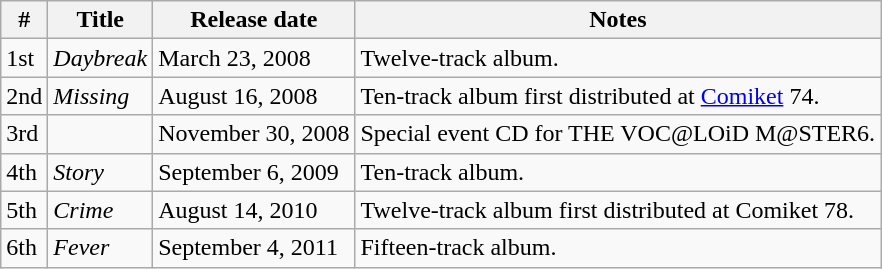<table class="wikitable">
<tr>
<th>#</th>
<th>Title</th>
<th>Release date</th>
<th>Notes</th>
</tr>
<tr>
<td>1st</td>
<td><em>Daybreak</em></td>
<td>March 23, 2008</td>
<td>Twelve-track album.</td>
</tr>
<tr>
<td>2nd</td>
<td><em>Missing</em></td>
<td>August 16, 2008</td>
<td>Ten-track album first distributed at <a href='#'>Comiket</a> 74.</td>
</tr>
<tr>
<td>3rd</td>
<td></td>
<td>November 30, 2008</td>
<td>Special event CD for THE VOC@LOiD M@STER6.</td>
</tr>
<tr>
<td>4th</td>
<td><em>Story</em></td>
<td>September 6, 2009</td>
<td>Ten-track album.</td>
</tr>
<tr>
<td>5th</td>
<td><em>Crime</em></td>
<td>August 14, 2010</td>
<td>Twelve-track album first distributed at Comiket 78.</td>
</tr>
<tr>
<td>6th</td>
<td><em>Fever</em></td>
<td>September 4, 2011</td>
<td>Fifteen-track album.</td>
</tr>
</table>
